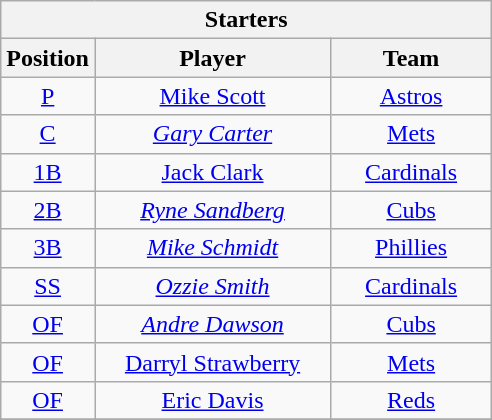<table class="wikitable" style="font-size: 100%; text-align:center;">
<tr>
<th colspan="4">Starters</th>
</tr>
<tr>
<th>Position</th>
<th width="150">Player</th>
<th width="100">Team</th>
</tr>
<tr>
<td><a href='#'>P</a></td>
<td><a href='#'>Mike Scott</a></td>
<td><a href='#'>Astros</a></td>
</tr>
<tr>
<td><a href='#'>C</a></td>
<td><em><a href='#'>Gary Carter</a></em></td>
<td><a href='#'>Mets</a></td>
</tr>
<tr>
<td><a href='#'>1B</a></td>
<td><a href='#'>Jack Clark</a></td>
<td><a href='#'>Cardinals</a></td>
</tr>
<tr>
<td><a href='#'>2B</a></td>
<td><em><a href='#'>Ryne Sandberg</a></em></td>
<td><a href='#'>Cubs</a></td>
</tr>
<tr>
<td><a href='#'>3B</a></td>
<td><em><a href='#'>Mike Schmidt</a></em></td>
<td><a href='#'>Phillies</a></td>
</tr>
<tr i|a Phillie>
<td><a href='#'>SS</a></td>
<td><em><a href='#'>Ozzie Smith</a></em></td>
<td><a href='#'>Cardinals</a></td>
</tr>
<tr>
<td><a href='#'>OF</a></td>
<td><em><a href='#'>Andre Dawson</a></em></td>
<td><a href='#'>Cubs</a></td>
</tr>
<tr>
<td><a href='#'>OF</a></td>
<td><a href='#'>Darryl Strawberry</a></td>
<td><a href='#'>Mets</a></td>
</tr>
<tr>
<td><a href='#'>OF</a></td>
<td><a href='#'>Eric Davis</a></td>
<td><a href='#'>Reds</a></td>
</tr>
<tr>
</tr>
</table>
